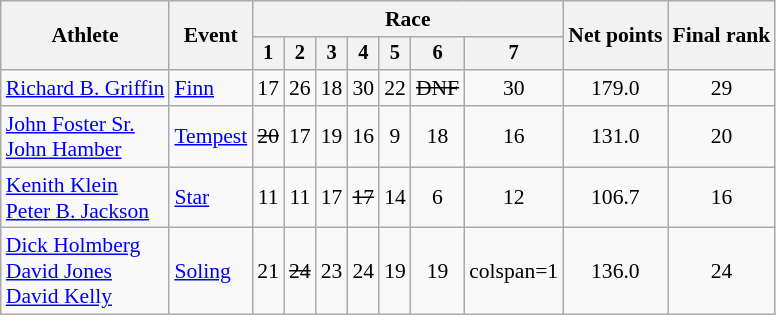<table class="wikitable" style="font-size:90%">
<tr>
<th rowspan="2">Athlete</th>
<th rowspan="2">Event</th>
<th colspan=7>Race</th>
<th rowspan=2>Net points</th>
<th rowspan=2>Final rank</th>
</tr>
<tr style="font-size:95%">
<th>1</th>
<th>2</th>
<th>3</th>
<th>4</th>
<th>5</th>
<th>6</th>
<th>7</th>
</tr>
<tr align=center>
<td align=left><a href='#'>Richard B. Griffin</a></td>
<td align=left><a href='#'>Finn</a></td>
<td>17</td>
<td>26</td>
<td>18</td>
<td>30</td>
<td>22</td>
<td><s>DNF</s></td>
<td>30</td>
<td>179.0</td>
<td>29</td>
</tr>
<tr align=center>
<td align=left><a href='#'>John Foster Sr.</a><br><a href='#'>John Hamber</a></td>
<td align=left><a href='#'>Tempest</a></td>
<td><s>20</s></td>
<td>17</td>
<td>19</td>
<td>16</td>
<td>9</td>
<td>18</td>
<td>16</td>
<td>131.0</td>
<td>20</td>
</tr>
<tr align=center>
<td align=left><a href='#'>Kenith Klein</a><br><a href='#'>Peter B. Jackson</a></td>
<td align=left><a href='#'>Star</a></td>
<td>11</td>
<td>11</td>
<td>17</td>
<td><s>17</s></td>
<td>14</td>
<td>6</td>
<td>12</td>
<td>106.7</td>
<td>16</td>
</tr>
<tr align=center>
<td align=left><a href='#'>Dick Holmberg</a><br><a href='#'>David Jones</a><br><a href='#'>David Kelly</a></td>
<td align=left><a href='#'>Soling</a></td>
<td>21</td>
<td><s>24</s></td>
<td>23</td>
<td>24</td>
<td>19</td>
<td>19</td>
<td>colspan=1 </td>
<td>136.0</td>
<td>24</td>
</tr>
</table>
